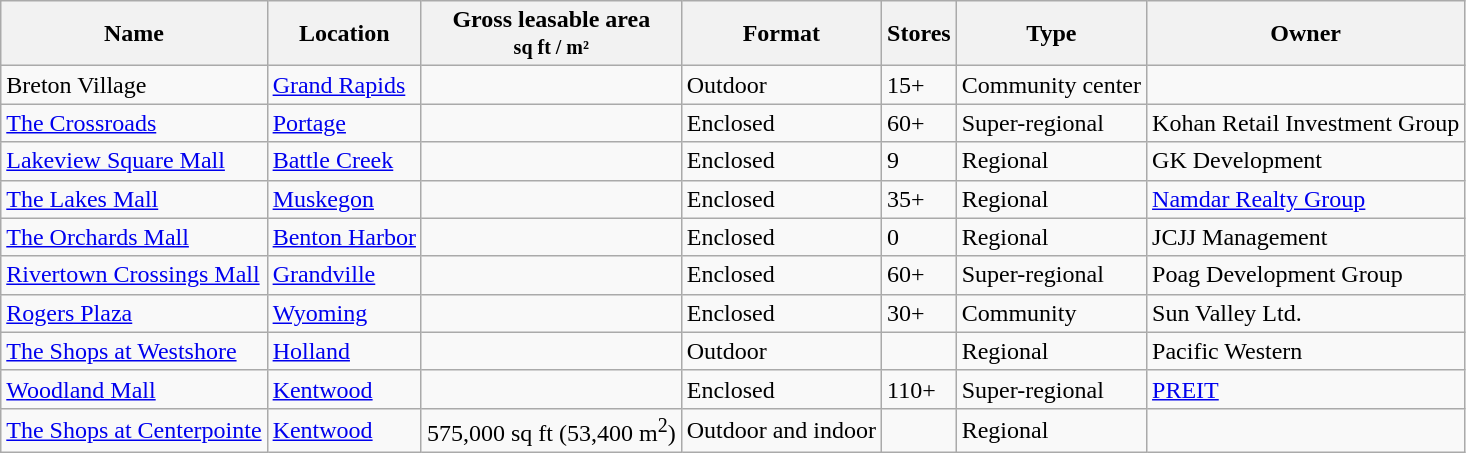<table class="wikitable sortable">
<tr>
<th>Name</th>
<th>Location</th>
<th class="unsortable">Gross leasable area<br><small>sq ft / m²</small></th>
<th class="unsortable">Format</th>
<th>Stores</th>
<th class="unsortable">Type</th>
<th class="unsortable">Owner</th>
</tr>
<tr>
<td>Breton Village</td>
<td><a href='#'>Grand Rapids</a></td>
<td></td>
<td>Outdoor</td>
<td>15+</td>
<td>Community center</td>
<td></td>
</tr>
<tr>
<td><a href='#'>The Crossroads</a></td>
<td><a href='#'>Portage</a></td>
<td></td>
<td>Enclosed</td>
<td>60+</td>
<td>Super-regional</td>
<td>Kohan Retail Investment Group</td>
</tr>
<tr>
<td><a href='#'>Lakeview Square Mall</a></td>
<td><a href='#'>Battle Creek</a></td>
<td></td>
<td>Enclosed</td>
<td>9</td>
<td>Regional</td>
<td>GK Development</td>
</tr>
<tr>
<td><a href='#'>The Lakes Mall</a></td>
<td><a href='#'>Muskegon</a></td>
<td></td>
<td>Enclosed</td>
<td>35+</td>
<td>Regional</td>
<td><a href='#'>Namdar Realty Group</a></td>
</tr>
<tr>
<td><a href='#'>The Orchards Mall</a></td>
<td><a href='#'>Benton Harbor</a></td>
<td></td>
<td>Enclosed</td>
<td>0</td>
<td>Regional</td>
<td>JCJJ Management</td>
</tr>
<tr>
<td><a href='#'>Rivertown Crossings Mall</a></td>
<td><a href='#'>Grandville</a></td>
<td></td>
<td>Enclosed</td>
<td>60+</td>
<td>Super-regional</td>
<td>Poag Development Group</td>
</tr>
<tr>
<td><a href='#'>Rogers Plaza</a></td>
<td><a href='#'>Wyoming</a></td>
<td></td>
<td>Enclosed</td>
<td>30+</td>
<td>Community</td>
<td>Sun Valley Ltd.</td>
</tr>
<tr>
<td><a href='#'>The Shops at Westshore</a></td>
<td><a href='#'>Holland</a></td>
<td></td>
<td>Outdoor</td>
<td></td>
<td>Regional</td>
<td>Pacific Western</td>
</tr>
<tr>
<td><a href='#'>Woodland Mall</a></td>
<td><a href='#'>Kentwood</a></td>
<td></td>
<td>Enclosed</td>
<td>110+</td>
<td>Super-regional</td>
<td><a href='#'>PREIT</a></td>
</tr>
<tr>
<td><a href='#'>The Shops at Centerpointe</a></td>
<td><a href='#'>Kentwood</a></td>
<td>575,000 sq ft (53,400 m<sup>2</sup>)</td>
<td>Outdoor and indoor</td>
<td></td>
<td>Regional</td>
<td></td>
</tr>
</table>
